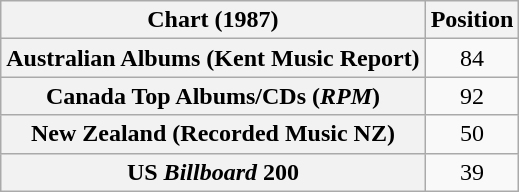<table class="wikitable sortable plainrowheaders" style="text-align:center">
<tr>
<th scope="col">Chart (1987)</th>
<th scope="col">Position</th>
</tr>
<tr>
<th scope="row">Australian Albums (Kent Music Report)</th>
<td>84</td>
</tr>
<tr>
<th scope="row">Canada Top Albums/CDs (<em>RPM</em>)</th>
<td>92</td>
</tr>
<tr>
<th scope="row">New Zealand (Recorded Music NZ)</th>
<td>50</td>
</tr>
<tr>
<th scope="row">US <em>Billboard</em> 200</th>
<td>39</td>
</tr>
</table>
